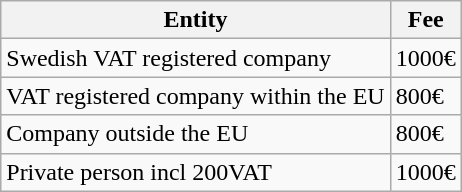<table class="wikitable">
<tr>
<th>Entity</th>
<th>Fee</th>
</tr>
<tr>
<td>Swedish  VAT registered company</td>
<td>1000€</td>
</tr>
<tr>
<td>VAT  registered company within the EU</td>
<td>800€</td>
</tr>
<tr>
<td>Company  outside the EU</td>
<td>800€</td>
</tr>
<tr>
<td>Private  person incl 200VAT</td>
<td>1000€</td>
</tr>
</table>
